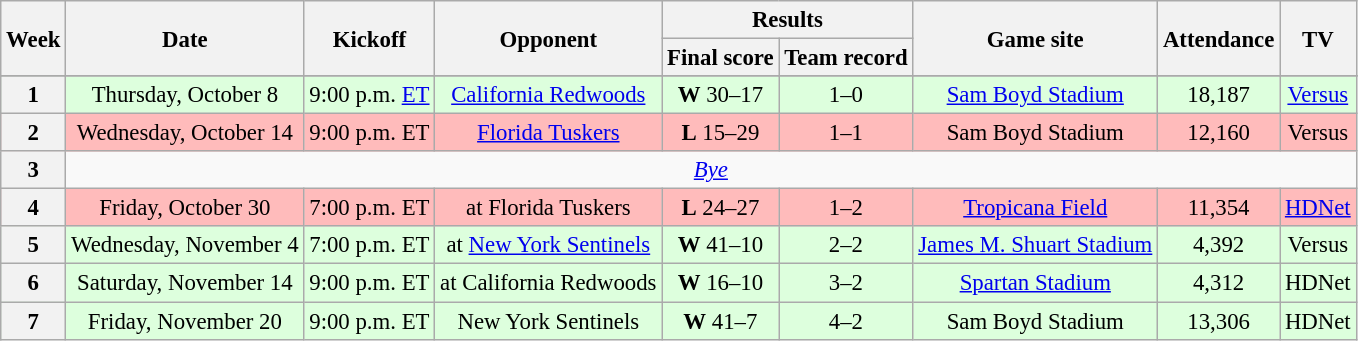<table class="wikitable" align="center" style="font-size: 95%;">
<tr>
<th rowspan="2">Week</th>
<th rowspan="2">Date</th>
<th rowspan="2">Kickoff</th>
<th rowspan="2">Opponent</th>
<th colspan="2">Results</th>
<th rowspan="2">Game site</th>
<th rowspan="2">Attendance</th>
<th rowspan="2">TV</th>
</tr>
<tr>
<th>Final score</th>
<th>Team record</th>
</tr>
<tr>
</tr>
<tr bgcolor="#ddffdd" align="center">
<th>1</th>
<td>Thursday, October 8</td>
<td>9:00 p.m. <a href='#'>ET</a></td>
<td><a href='#'>California Redwoods</a></td>
<td><strong>W</strong> 30–17</td>
<td>1–0</td>
<td><a href='#'>Sam Boyd Stadium</a></td>
<td>18,187</td>
<td><a href='#'>Versus</a></td>
</tr>
<tr bgcolor="#ffbbbb" align="center">
<th>2</th>
<td>Wednesday, October 14</td>
<td>9:00 p.m. ET</td>
<td><a href='#'>Florida Tuskers</a></td>
<td><strong>L</strong> 15–29</td>
<td>1–1</td>
<td>Sam Boyd Stadium</td>
<td>12,160</td>
<td>Versus</td>
</tr>
<tr align="center">
<th>3</th>
<td colspan="8"><em><a href='#'>Bye</a></em></td>
</tr>
<tr bgcolor="#ffbbbb" align="center">
<th>4</th>
<td>Friday, October 30</td>
<td>7:00 p.m. ET</td>
<td>at Florida Tuskers</td>
<td><strong>L</strong> 24–27</td>
<td>1–2</td>
<td><a href='#'>Tropicana Field</a></td>
<td>11,354</td>
<td><a href='#'>HDNet</a></td>
</tr>
<tr bgcolor="#ddffdd" align="center">
<th>5</th>
<td>Wednesday, November 4</td>
<td>7:00 p.m. ET</td>
<td>at <a href='#'>New York Sentinels</a></td>
<td><strong>W</strong> 41–10</td>
<td>2–2</td>
<td><a href='#'>James M. Shuart Stadium</a></td>
<td>4,392</td>
<td>Versus</td>
</tr>
<tr bgcolor="#ddffdd" align="center">
<th>6</th>
<td>Saturday, November 14</td>
<td>9:00 p.m. ET</td>
<td>at California Redwoods</td>
<td><strong>W</strong> 16–10</td>
<td>3–2</td>
<td><a href='#'>Spartan Stadium</a></td>
<td>4,312</td>
<td>HDNet</td>
</tr>
<tr bgcolor="#ddffdd" align="center">
<th>7</th>
<td>Friday, November 20</td>
<td>9:00 p.m. ET</td>
<td>New York Sentinels</td>
<td><strong>W</strong> 41–7</td>
<td>4–2</td>
<td>Sam Boyd Stadium</td>
<td>13,306</td>
<td>HDNet</td>
</tr>
</table>
